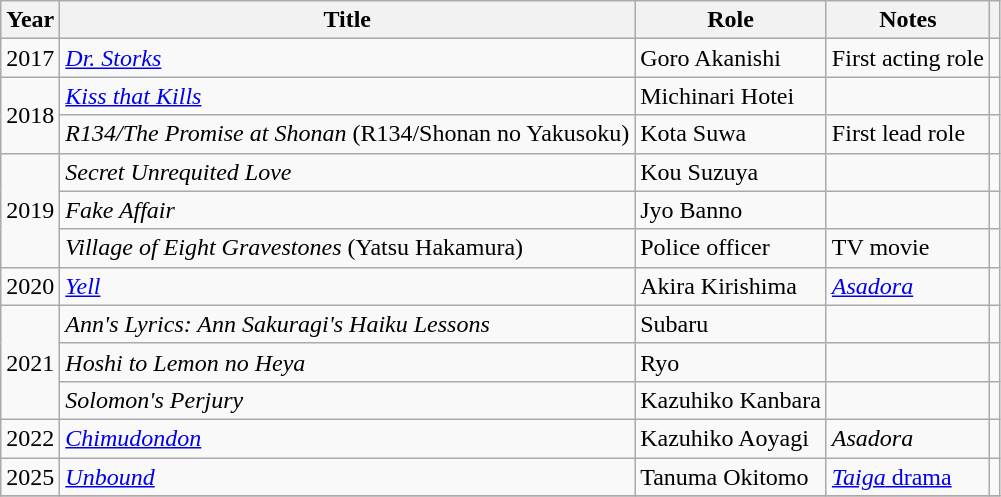<table class="wikitable">
<tr>
<th>Year</th>
<th>Title</th>
<th>Role</th>
<th>Notes</th>
<th></th>
</tr>
<tr>
<td>2017</td>
<td><em><a href='#'>Dr. Storks</a></em></td>
<td>Goro Akanishi</td>
<td>First acting role</td>
<td></td>
</tr>
<tr>
<td rowspan=2>2018</td>
<td><em><a href='#'>Kiss that Kills</a></em></td>
<td>Michinari Hotei</td>
<td></td>
<td></td>
</tr>
<tr>
<td><em>R134/The Promise at Shonan</em> (R134/Shonan no Yakusoku)</td>
<td>Kota Suwa</td>
<td>First lead role</td>
<td></td>
</tr>
<tr>
<td rowspan=3>2019</td>
<td><em>Secret Unrequited Love</em></td>
<td>Kou Suzuya</td>
<td></td>
<td></td>
</tr>
<tr>
<td><em>Fake Affair</em></td>
<td>Jyo Banno</td>
<td></td>
<td></td>
</tr>
<tr>
<td><em>Village of Eight Gravestones</em> (Yatsu Hakamura)</td>
<td>Police officer</td>
<td>TV movie</td>
<td></td>
</tr>
<tr>
<td>2020</td>
<td><em><a href='#'>Yell</a></em></td>
<td>Akira Kirishima</td>
<td><em><a href='#'>Asadora</a></em></td>
<td></td>
</tr>
<tr>
<td rowspan=3>2021</td>
<td><em>Ann's Lyrics: Ann Sakuragi's Haiku Lessons</em></td>
<td>Subaru</td>
<td></td>
<td></td>
</tr>
<tr>
<td><em>Hoshi to Lemon no Heya</em></td>
<td>Ryo</td>
<td></td>
<td></td>
</tr>
<tr>
<td><em>Solomon's Perjury</em></td>
<td>Kazuhiko Kanbara</td>
<td></td>
<td></td>
</tr>
<tr>
<td>2022</td>
<td><em><a href='#'>Chimudondon</a></em></td>
<td>Kazuhiko Aoyagi</td>
<td><em>Asadora</em></td>
<td></td>
</tr>
<tr>
<td>2025</td>
<td><em><a href='#'>Unbound</a></em></td>
<td>Tanuma Okitomo</td>
<td><a href='#'><em>Taiga</em> drama</a></td>
<td></td>
</tr>
<tr>
</tr>
</table>
